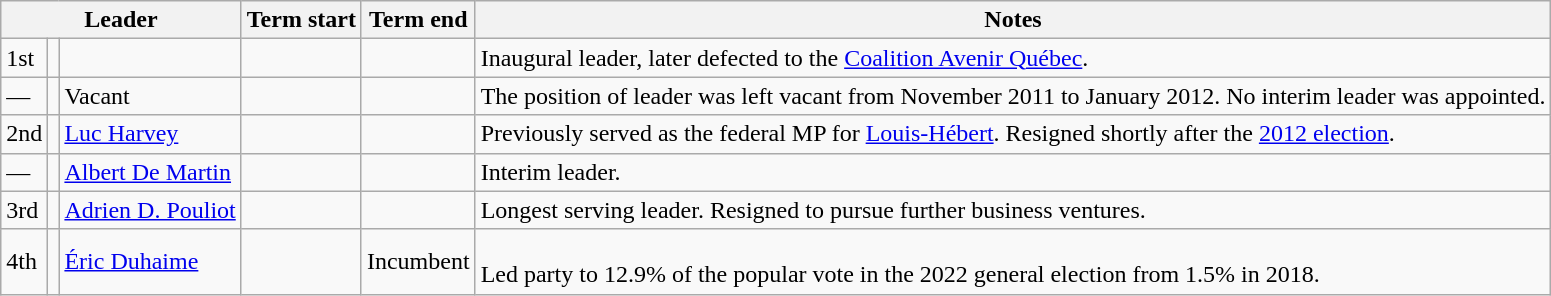<table class="wikitable">
<tr>
<th colspan=3>Leader</th>
<th>Term start</th>
<th>Term end</th>
<th>Notes</th>
</tr>
<tr>
<td>1st</td>
<td></td>
<td></td>
<td></td>
<td></td>
<td>Inaugural leader, later defected to the <a href='#'>Coalition Avenir Québec</a>.</td>
</tr>
<tr>
<td>—</td>
<td></td>
<td>Vacant</td>
<td></td>
<td></td>
<td>The position of leader was left vacant from November 2011 to January 2012. No interim leader was appointed.</td>
</tr>
<tr>
<td>2nd</td>
<td></td>
<td><a href='#'>Luc Harvey</a></td>
<td></td>
<td></td>
<td>Previously served as the federal MP for <a href='#'>Louis-Hébert</a>. Resigned shortly after the <a href='#'>2012 election</a>.</td>
</tr>
<tr>
<td>—</td>
<td></td>
<td><a href='#'>Albert De Martin</a></td>
<td></td>
<td></td>
<td>Interim leader.</td>
</tr>
<tr>
<td>3rd</td>
<td></td>
<td><a href='#'>Adrien D. Pouliot</a></td>
<td></td>
<td></td>
<td>Longest serving leader. Resigned to pursue further business ventures.</td>
</tr>
<tr>
<td>4th</td>
<td></td>
<td><a href='#'>Éric Duhaime</a></td>
<td></td>
<td>Incumbent</td>
<td><br>Led party to 12.9% of the popular vote in the 2022 general election from 1.5% in 2018.</td>
</tr>
</table>
